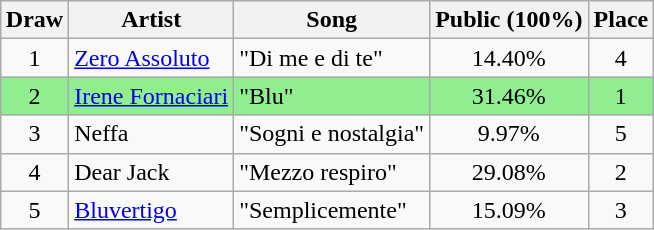<table class="sortable wikitable" style="margin: 1em auto 1em auto; text-align:center">
<tr>
<th>Draw</th>
<th>Artist</th>
<th>Song</th>
<th>Public (100%)</th>
<th>Place</th>
</tr>
<tr>
<td>1</td>
<td align="left"><a href='#'>Zero Assoluto</a></td>
<td align="left">"Di me e di te"</td>
<td>14.40%</td>
<td>4</td>
</tr>
<tr style="background:#90EE90">
<td>2</td>
<td align="left"><a href='#'>Irene Fornaciari</a></td>
<td align="left">"Blu"</td>
<td>31.46%</td>
<td>1</td>
</tr>
<tr>
<td>3</td>
<td align="left">Neffa</td>
<td align="left">"Sogni e nostalgia"</td>
<td>9.97%</td>
<td>5</td>
</tr>
<tr>
<td>4</td>
<td align="left">Dear Jack</td>
<td align="left">"Mezzo respiro"</td>
<td>29.08%</td>
<td>2</td>
</tr>
<tr>
<td>5</td>
<td align="left"><a href='#'>Bluvertigo</a></td>
<td align="left">"Semplicemente"</td>
<td>15.09%</td>
<td>3</td>
</tr>
</table>
